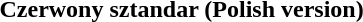<table style="float:left; margin-right:1em">
<tr>
<th>Czerwony sztandar (Polish version)</th>
</tr>
<tr>
<td></td>
</tr>
</table>
